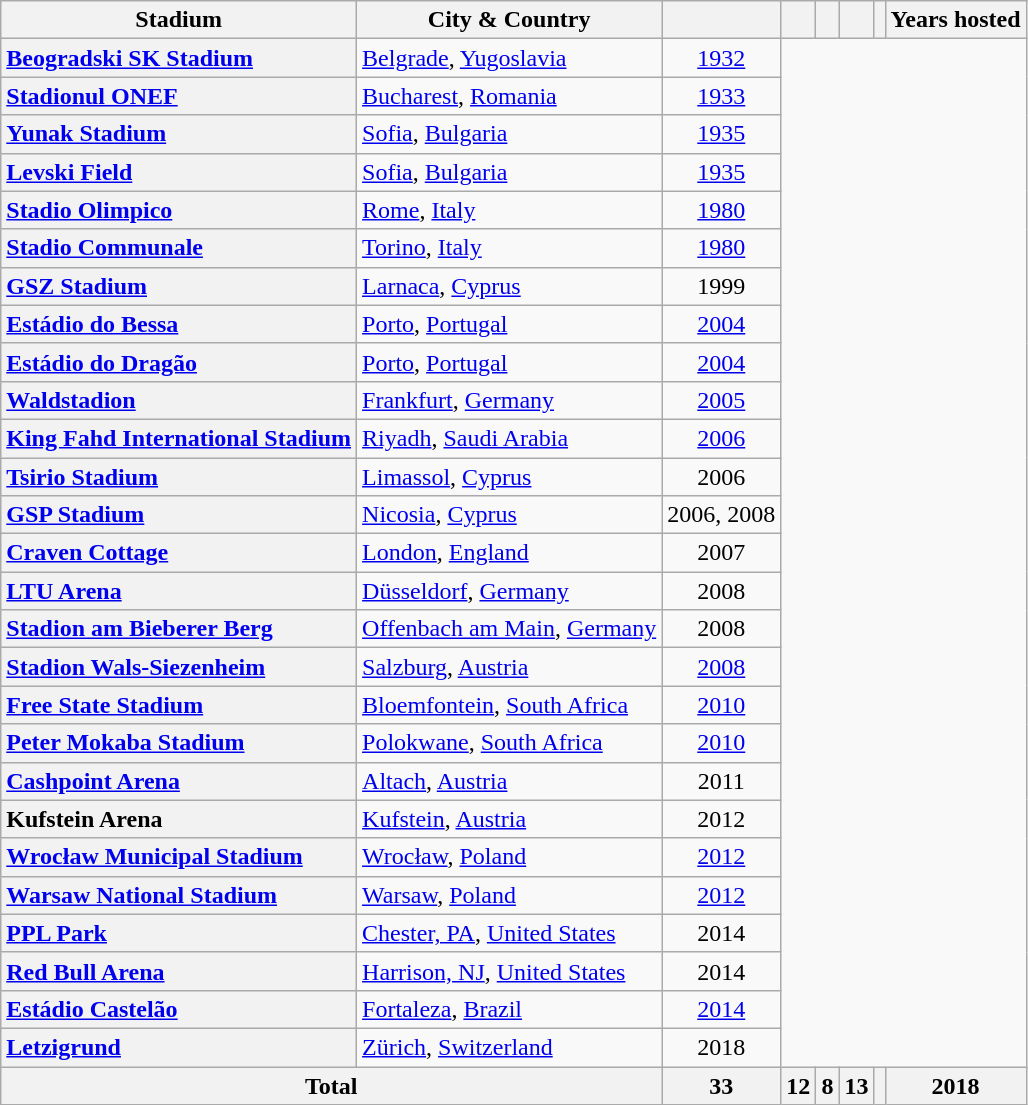<table class="wikitable sortable plainrowheaders" cellpadding="3" style="text-align: center;">
<tr>
<th scope="col">Stadium</th>
<th scope="col">City & Country</th>
<th></th>
<th></th>
<th></th>
<th></th>
<th></th>
<th scope="col">Years hosted</th>
</tr>
<tr>
<th scope="row" style="text-align: left;"><a href='#'>Beogradski SK Stadium</a></th>
<td style="text-align: left;"><a href='#'>Belgrade</a>, <a href='#'>Yugoslavia</a><br></td>
<td><a href='#'>1932</a></td>
</tr>
<tr>
<th scope="row" style="text-align: left;"><a href='#'>Stadionul ONEF</a></th>
<td style="text-align: left;"><a href='#'>Bucharest</a>, <a href='#'>Romania</a><br></td>
<td><a href='#'>1933</a></td>
</tr>
<tr>
<th scope="row" style="text-align: left;"><a href='#'>Yunak Stadium</a></th>
<td style="text-align: left;"><a href='#'>Sofia</a>, <a href='#'>Bulgaria</a><br></td>
<td><a href='#'>1935</a></td>
</tr>
<tr>
<th scope="row" style="text-align: left;"><a href='#'>Levski Field</a></th>
<td style="text-align: left;"><a href='#'>Sofia</a>, <a href='#'>Bulgaria</a><br></td>
<td><a href='#'>1935</a></td>
</tr>
<tr>
<th scope="row" style="text-align: left;"><a href='#'>Stadio Olimpico</a></th>
<td style="text-align: left;"><a href='#'>Rome</a>, <a href='#'>Italy</a><br></td>
<td><a href='#'>1980</a></td>
</tr>
<tr>
<th scope="row" style="text-align: left;"><a href='#'>Stadio Communale</a></th>
<td style="text-align: left;"><a href='#'>Torino</a>, <a href='#'>Italy</a><br></td>
<td><a href='#'>1980</a></td>
</tr>
<tr>
<th scope="row" style="text-align: left;"><a href='#'>GSZ Stadium</a></th>
<td style="text-align: left;"><a href='#'>Larnaca</a>, <a href='#'>Cyprus</a><br></td>
<td>1999</td>
</tr>
<tr>
<th scope="row" style="text-align: left;"><a href='#'>Estádio do Bessa</a></th>
<td style="text-align: left;"><a href='#'>Porto</a>, <a href='#'>Portugal</a><br></td>
<td><a href='#'>2004</a></td>
</tr>
<tr>
<th scope="row" style="text-align: left;"><a href='#'>Estádio do Dragão</a></th>
<td style="text-align: left;"><a href='#'>Porto</a>, <a href='#'>Portugal</a><br></td>
<td><a href='#'>2004</a></td>
</tr>
<tr>
<th scope="row" style="text-align: left;"><a href='#'>Waldstadion</a></th>
<td style="text-align: left;"><a href='#'>Frankfurt</a>, <a href='#'>Germany</a><br></td>
<td><a href='#'>2005</a></td>
</tr>
<tr>
<th scope="row" style="text-align: left;"><a href='#'>King Fahd International Stadium</a></th>
<td style="text-align: left;"><a href='#'>Riyadh</a>, <a href='#'>Saudi Arabia</a><br></td>
<td><a href='#'>2006</a></td>
</tr>
<tr>
<th scope="row" style="text-align: left;"><a href='#'>Tsirio Stadium</a></th>
<td style="text-align: left;"><a href='#'>Limassol</a>, <a href='#'>Cyprus</a><br></td>
<td>2006</td>
</tr>
<tr>
<th scope="row" style="text-align: left;"><a href='#'>GSP Stadium</a></th>
<td style="text-align: left;"><a href='#'>Nicosia</a>, <a href='#'>Cyprus</a><br></td>
<td>2006, 2008</td>
</tr>
<tr>
<th scope="row" style="text-align: left;"><a href='#'>Craven Cottage</a></th>
<td style="text-align: left;"><a href='#'>London</a>, <a href='#'>England</a><br></td>
<td>2007</td>
</tr>
<tr>
<th scope="row" style="text-align: left;"><a href='#'>LTU Arena</a></th>
<td style="text-align: left;"><a href='#'>Düsseldorf</a>, <a href='#'>Germany</a><br></td>
<td>2008</td>
</tr>
<tr>
<th scope="row" style="text-align: left;"><a href='#'>Stadion am Bieberer Berg</a></th>
<td style="text-align: left;"><a href='#'>Offenbach am Main</a>, <a href='#'>Germany</a><br></td>
<td>2008</td>
</tr>
<tr>
<th scope="row" style="text-align: left;"><a href='#'>Stadion Wals-Siezenheim</a></th>
<td style="text-align: left;"><a href='#'>Salzburg</a>, <a href='#'>Austria</a><br></td>
<td><a href='#'>2008</a></td>
</tr>
<tr>
<th scope="row" style="text-align: left;"><a href='#'>Free State Stadium</a></th>
<td style="text-align: left;"><a href='#'>Bloemfontein</a>, <a href='#'>South Africa</a><br></td>
<td><a href='#'>2010</a></td>
</tr>
<tr>
<th scope="row" style="text-align: left;"><a href='#'>Peter Mokaba Stadium</a></th>
<td style="text-align: left;"><a href='#'>Polokwane</a>, <a href='#'>South Africa</a><br></td>
<td><a href='#'>2010</a></td>
</tr>
<tr>
<th scope="row" style="text-align: left;"><a href='#'>Cashpoint Arena</a></th>
<td style="text-align: left;"><a href='#'>Altach</a>, <a href='#'>Austria</a><br></td>
<td>2011</td>
</tr>
<tr>
<th scope="row" style="text-align: left;">Kufstein Arena</th>
<td style="text-align: left;"><a href='#'>Kufstein</a>, <a href='#'>Austria</a><br></td>
<td>2012</td>
</tr>
<tr>
<th scope="row" style="text-align: left;"><a href='#'>Wrocław Municipal Stadium</a></th>
<td style="text-align: left;"><a href='#'>Wrocław</a>, <a href='#'>Poland</a><br></td>
<td><a href='#'>2012</a></td>
</tr>
<tr>
<th scope="row" style="text-align: left;"><a href='#'>Warsaw National Stadium</a></th>
<td style="text-align: left;"><a href='#'>Warsaw</a>, <a href='#'>Poland</a><br></td>
<td><a href='#'>2012</a></td>
</tr>
<tr>
<th scope="row" style="text-align: left;"><a href='#'>PPL Park</a></th>
<td style="text-align: left;"><a href='#'>Chester, PA</a>, <a href='#'>United States</a><br></td>
<td>2014</td>
</tr>
<tr>
<th scope="row" style="text-align: left;"><a href='#'>Red Bull Arena</a></th>
<td style="text-align: left;"><a href='#'>Harrison, NJ</a>, <a href='#'>United States</a><br></td>
<td>2014</td>
</tr>
<tr>
<th scope="row" style="text-align: left;"><a href='#'>Estádio Castelão</a></th>
<td style="text-align: left;"><a href='#'>Fortaleza</a>, <a href='#'>Brazil</a><br></td>
<td><a href='#'>2014</a></td>
</tr>
<tr>
<th scope="row" style="text-align: left;"><a href='#'>Letzigrund</a></th>
<td style="text-align: left;"><a href='#'>Zürich</a>, <a href='#'>Switzerland</a><br></td>
<td>2018</td>
</tr>
<tr>
<th colspan=2>Total</th>
<th>33</th>
<th>12</th>
<th>8</th>
<th>13</th>
<th></th>
<th>2018</th>
</tr>
</table>
